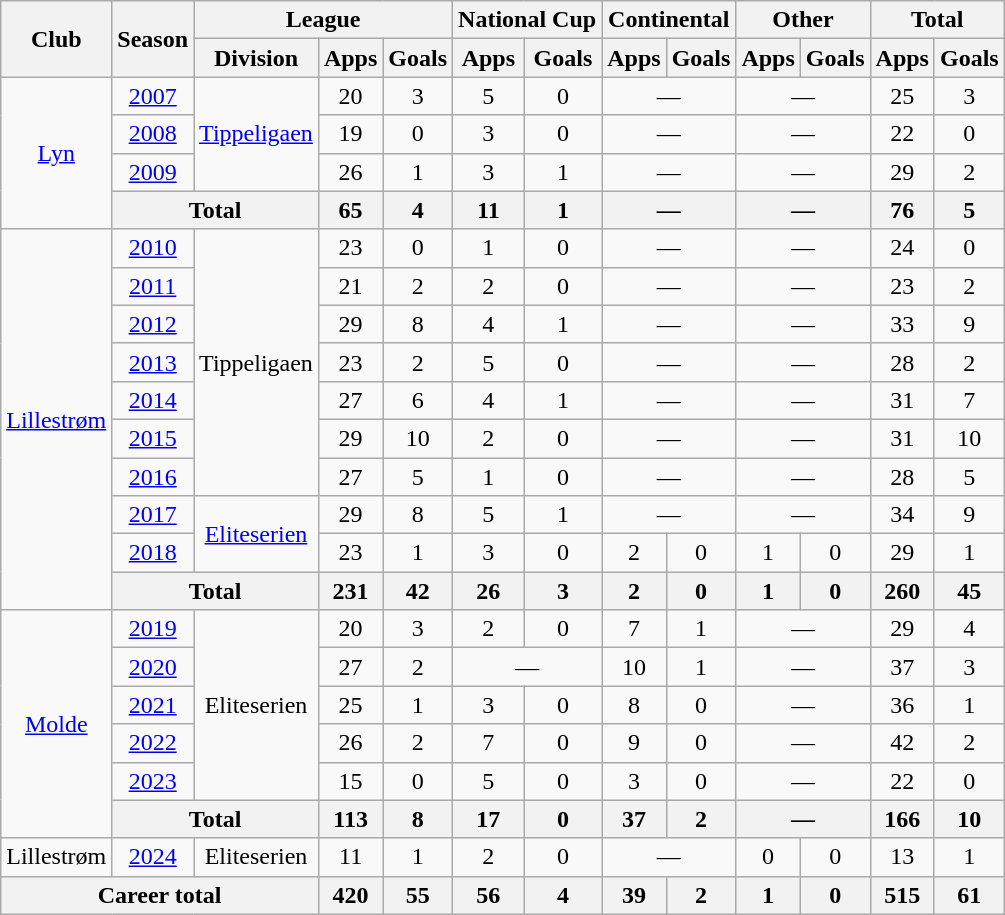<table class="wikitable" style="text-align: center">
<tr>
<th rowspan="2">Club</th>
<th rowspan="2">Season</th>
<th colspan="3">League</th>
<th colspan="2">National Cup</th>
<th colspan="2">Continental</th>
<th colspan="2">Other</th>
<th colspan="2">Total</th>
</tr>
<tr>
<th>Division</th>
<th>Apps</th>
<th>Goals</th>
<th>Apps</th>
<th>Goals</th>
<th>Apps</th>
<th>Goals</th>
<th>Apps</th>
<th>Goals</th>
<th>Apps</th>
<th>Goals</th>
</tr>
<tr>
<td rowspan="4"><a href='#'>Lyn</a></td>
<td><a href='#'>2007</a></td>
<td rowspan="3"><a href='#'>Tippeligaen</a></td>
<td>20</td>
<td>3</td>
<td>5</td>
<td>0</td>
<td colspan="2">—</td>
<td colspan="2">—</td>
<td>25</td>
<td>3</td>
</tr>
<tr>
<td><a href='#'>2008</a></td>
<td>19</td>
<td>0</td>
<td>3</td>
<td>0</td>
<td colspan="2">—</td>
<td colspan="2">—</td>
<td>22</td>
<td>0</td>
</tr>
<tr>
<td><a href='#'>2009</a></td>
<td>26</td>
<td>1</td>
<td>3</td>
<td>1</td>
<td colspan="2">—</td>
<td colspan="2">—</td>
<td>29</td>
<td>2</td>
</tr>
<tr>
<th colspan="2">Total</th>
<th>65</th>
<th>4</th>
<th>11</th>
<th>1</th>
<th colspan="2">—</th>
<th colspan="2">—</th>
<th>76</th>
<th>5</th>
</tr>
<tr>
<td rowspan="10"><a href='#'>Lillestrøm</a></td>
<td><a href='#'>2010</a></td>
<td rowspan="7">Tippeligaen</td>
<td>23</td>
<td>0</td>
<td>1</td>
<td>0</td>
<td colspan="2">—</td>
<td colspan="2">—</td>
<td>24</td>
<td>0</td>
</tr>
<tr>
<td><a href='#'>2011</a></td>
<td>21</td>
<td>2</td>
<td>2</td>
<td>0</td>
<td colspan="2">—</td>
<td colspan="2">—</td>
<td>23</td>
<td>2</td>
</tr>
<tr>
<td><a href='#'>2012</a></td>
<td>29</td>
<td>8</td>
<td>4</td>
<td>1</td>
<td colspan="2">—</td>
<td colspan="2">—</td>
<td>33</td>
<td>9</td>
</tr>
<tr>
<td><a href='#'>2013</a></td>
<td>23</td>
<td>2</td>
<td>5</td>
<td>0</td>
<td colspan="2">—</td>
<td colspan="2">—</td>
<td>28</td>
<td>2</td>
</tr>
<tr>
<td><a href='#'>2014</a></td>
<td>27</td>
<td>6</td>
<td>4</td>
<td>1</td>
<td colspan="2">—</td>
<td colspan="2">—</td>
<td>31</td>
<td>7</td>
</tr>
<tr>
<td><a href='#'>2015</a></td>
<td>29</td>
<td>10</td>
<td>2</td>
<td>0</td>
<td colspan="2">—</td>
<td colspan="2">—</td>
<td>31</td>
<td>10</td>
</tr>
<tr>
<td><a href='#'>2016</a></td>
<td>27</td>
<td>5</td>
<td>1</td>
<td>0</td>
<td colspan="2">—</td>
<td colspan="2">—</td>
<td>28</td>
<td>5</td>
</tr>
<tr>
<td><a href='#'>2017</a></td>
<td rowspan="2"><a href='#'>Eliteserien</a></td>
<td>29</td>
<td>8</td>
<td>5</td>
<td>1</td>
<td colspan="2">—</td>
<td colspan="2">—</td>
<td>34</td>
<td>9</td>
</tr>
<tr>
<td><a href='#'>2018</a></td>
<td>23</td>
<td>1</td>
<td>3</td>
<td>0</td>
<td>2</td>
<td>0</td>
<td>1</td>
<td>0</td>
<td>29</td>
<td>1</td>
</tr>
<tr>
<th colspan="2">Total</th>
<th>231</th>
<th>42</th>
<th>26</th>
<th>3</th>
<th>2</th>
<th>0</th>
<th>1</th>
<th>0</th>
<th>260</th>
<th>45</th>
</tr>
<tr>
<td rowspan="6"><a href='#'>Molde</a></td>
<td><a href='#'>2019</a></td>
<td rowspan="5">Eliteserien</td>
<td>20</td>
<td>3</td>
<td>2</td>
<td>0</td>
<td>7</td>
<td>1</td>
<td colspan="2">—</td>
<td>29</td>
<td>4</td>
</tr>
<tr>
<td><a href='#'>2020</a></td>
<td>27</td>
<td>2</td>
<td colspan="2">—</td>
<td>10</td>
<td>1</td>
<td colspan="2">—</td>
<td>37</td>
<td>3</td>
</tr>
<tr>
<td><a href='#'>2021</a></td>
<td>25</td>
<td>1</td>
<td>3</td>
<td>0</td>
<td>8</td>
<td>0</td>
<td colspan="2">—</td>
<td>36</td>
<td>1</td>
</tr>
<tr>
<td><a href='#'>2022</a></td>
<td>26</td>
<td>2</td>
<td>7</td>
<td>0</td>
<td>9</td>
<td>0</td>
<td colspan="2">—</td>
<td>42</td>
<td>2</td>
</tr>
<tr>
<td><a href='#'>2023</a></td>
<td>15</td>
<td>0</td>
<td>5</td>
<td>0</td>
<td>3</td>
<td>0</td>
<td colspan="2">—</td>
<td>22</td>
<td>0</td>
</tr>
<tr>
<th colspan="2">Total</th>
<th>113</th>
<th>8</th>
<th>17</th>
<th>0</th>
<th>37</th>
<th>2</th>
<th colspan="2">—</th>
<th>166</th>
<th>10</th>
</tr>
<tr>
<td>Lillestrøm</td>
<td><a href='#'>2024</a></td>
<td>Eliteserien</td>
<td>11</td>
<td>1</td>
<td>2</td>
<td>0</td>
<td colspan="2">—</td>
<td>0</td>
<td>0</td>
<td>13</td>
<td>1</td>
</tr>
<tr>
<th colspan="3">Career total</th>
<th>420</th>
<th>55</th>
<th>56</th>
<th>4</th>
<th>39</th>
<th>2</th>
<th>1</th>
<th>0</th>
<th>515</th>
<th>61</th>
</tr>
</table>
